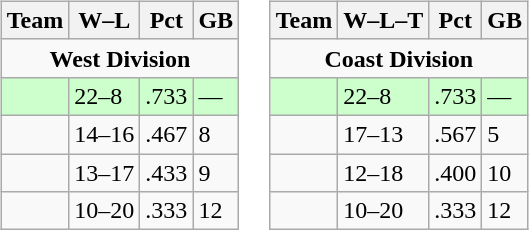<table>
<tr>
<td><br><table class="wikitable">
<tr>
<th>Team</th>
<th>W–L</th>
<th>Pct</th>
<th>GB</th>
</tr>
<tr>
<td colspan="6" align="center"><strong>West Division</strong></td>
</tr>
<tr bgcolor=#ccffcc>
<td></td>
<td>22–8</td>
<td>.733</td>
<td>—</td>
</tr>
<tr>
<td></td>
<td>14–16</td>
<td>.467</td>
<td>8</td>
</tr>
<tr>
<td></td>
<td>13–17</td>
<td>.433</td>
<td>9</td>
</tr>
<tr>
<td></td>
<td>10–20</td>
<td>.333</td>
<td>12</td>
</tr>
</table>
</td>
<td><br><table class="wikitable">
<tr>
<th>Team</th>
<th>W–L–T</th>
<th>Pct</th>
<th>GB</th>
</tr>
<tr>
<td colspan="6" align="center"><strong>Coast Division</strong></td>
</tr>
<tr bgcolor=#ccffcc>
<td></td>
<td>22–8</td>
<td>.733</td>
<td>—</td>
</tr>
<tr>
<td></td>
<td>17–13</td>
<td>.567</td>
<td>5</td>
</tr>
<tr>
<td></td>
<td>12–18</td>
<td>.400</td>
<td>10</td>
</tr>
<tr>
<td></td>
<td>10–20</td>
<td>.333</td>
<td>12</td>
</tr>
</table>
</td>
</tr>
</table>
